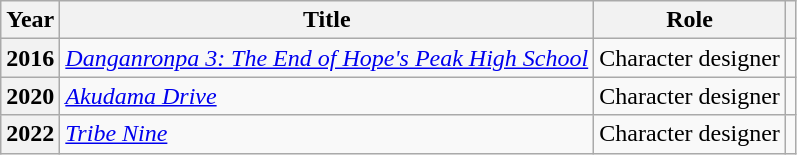<table class="wikitable sortable">
<tr>
<th>Year</th>
<th>Title</th>
<th>Role</th>
<th class="unsortable"></th>
</tr>
<tr>
<th>2016</th>
<td><em><a href='#'>Danganronpa 3: The End of Hope's Peak High School</a></em></td>
<td>Character designer</td>
<td></td>
</tr>
<tr>
<th>2020</th>
<td><em><a href='#'>Akudama Drive</a></em></td>
<td>Character designer</td>
<td></td>
</tr>
<tr>
<th>2022</th>
<td><em><a href='#'>Tribe Nine</a></em></td>
<td>Character designer</td>
<td></td>
</tr>
</table>
